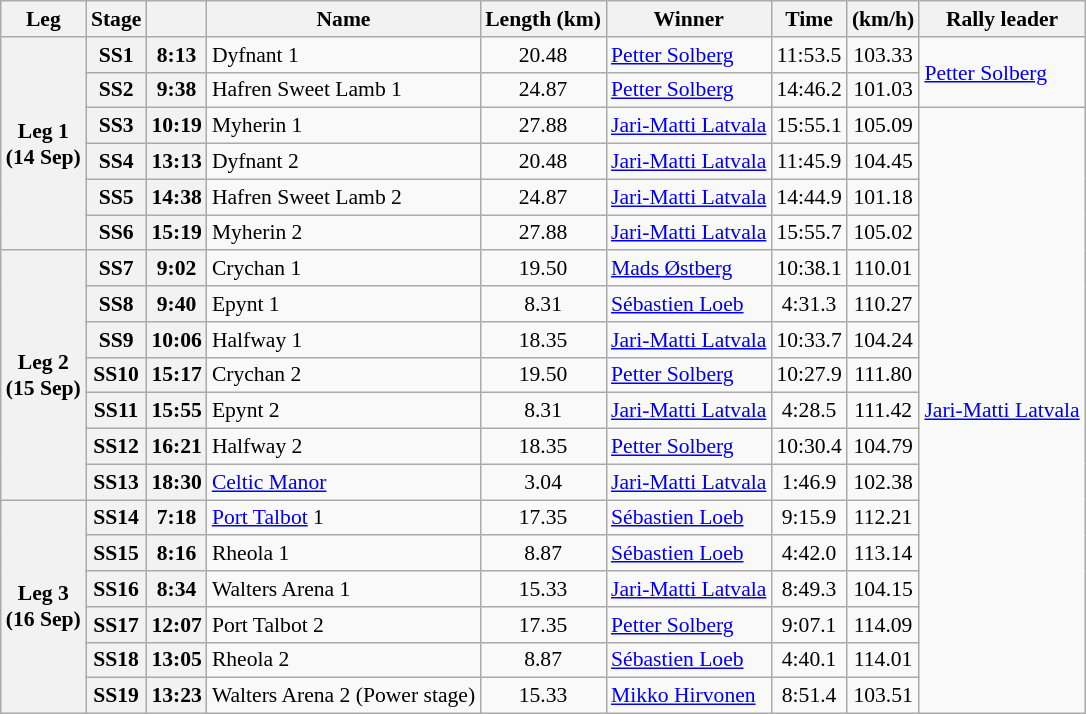<table class="wikitable" style="text-align: center; font-size: 90%;">
<tr>
<th>Leg</th>
<th>Stage</th>
<th></th>
<th>Name</th>
<th>Length (km)</th>
<th>Winner</th>
<th>Time</th>
<th> (km/h)</th>
<th>Rally leader</th>
</tr>
<tr>
<th rowspan=6>Leg 1<br>(14 Sep)</th>
<th>SS1</th>
<th>8:13</th>
<td align=left>Dyfnant 1</td>
<td>20.48</td>
<td align=left> <a href='#'>Petter Solberg</a></td>
<td>11:53.5</td>
<td>103.33</td>
<td rowspan=2 align=left> <a href='#'>Petter Solberg</a></td>
</tr>
<tr>
<th>SS2</th>
<th>9:38</th>
<td align=left>Hafren Sweet Lamb 1</td>
<td>24.87</td>
<td align=left> <a href='#'>Petter Solberg</a></td>
<td>14:46.2</td>
<td>101.03</td>
</tr>
<tr>
<th>SS3</th>
<th>10:19</th>
<td align=left>Myherin 1</td>
<td>27.88</td>
<td align=left> <a href='#'>Jari-Matti Latvala</a></td>
<td>15:55.1</td>
<td>105.09</td>
<td rowspan=17 align=left> <a href='#'>Jari-Matti Latvala</a></td>
</tr>
<tr>
<th>SS4</th>
<th>13:13</th>
<td align=left>Dyfnant 2</td>
<td>20.48</td>
<td align=left> <a href='#'>Jari-Matti Latvala</a></td>
<td>11:45.9</td>
<td>104.45</td>
</tr>
<tr>
<th>SS5</th>
<th>14:38</th>
<td align=left>Hafren Sweet Lamb 2</td>
<td>24.87</td>
<td align=left> <a href='#'>Jari-Matti Latvala</a></td>
<td>14:44.9</td>
<td>101.18</td>
</tr>
<tr>
<th>SS6</th>
<th>15:19</th>
<td align=left>Myherin 2</td>
<td>27.88</td>
<td align=left> <a href='#'>Jari-Matti Latvala</a></td>
<td>15:55.7</td>
<td>105.02</td>
</tr>
<tr>
<th rowspan=7>Leg 2<br>(15 Sep)</th>
<th>SS7</th>
<th>9:02</th>
<td align=left>Crychan 1</td>
<td>19.50</td>
<td align=left> <a href='#'>Mads Østberg</a></td>
<td>10:38.1</td>
<td>110.01</td>
</tr>
<tr>
<th>SS8</th>
<th>9:40</th>
<td align=left>Epynt 1</td>
<td>8.31</td>
<td align=left> <a href='#'>Sébastien Loeb</a></td>
<td>4:31.3</td>
<td>110.27</td>
</tr>
<tr>
<th>SS9</th>
<th>10:06</th>
<td align=left>Halfway 1</td>
<td>18.35</td>
<td align=left> <a href='#'>Jari-Matti Latvala</a></td>
<td>10:33.7</td>
<td>104.24</td>
</tr>
<tr>
<th>SS10</th>
<th>15:17</th>
<td align=left>Crychan 2</td>
<td>19.50</td>
<td align=left> <a href='#'>Petter Solberg</a></td>
<td>10:27.9</td>
<td>111.80</td>
</tr>
<tr>
<th>SS11</th>
<th>15:55</th>
<td align=left>Epynt 2</td>
<td>8.31</td>
<td align=left> <a href='#'>Jari-Matti Latvala</a></td>
<td>4:28.5</td>
<td>111.42</td>
</tr>
<tr>
<th>SS12</th>
<th>16:21</th>
<td align=left>Halfway 2</td>
<td>18.35</td>
<td align=left> <a href='#'>Petter Solberg</a></td>
<td>10:30.4</td>
<td>104.79</td>
</tr>
<tr>
<th>SS13</th>
<th>18:30</th>
<td align=left><a href='#'>Celtic Manor</a></td>
<td>3.04</td>
<td align=left> <a href='#'>Jari-Matti Latvala</a></td>
<td>1:46.9</td>
<td>102.38</td>
</tr>
<tr>
<th rowspan=6>Leg 3<br>(16 Sep)</th>
<th>SS14</th>
<th>7:18</th>
<td align=left><a href='#'>Port Talbot</a> 1</td>
<td>17.35</td>
<td align=left> <a href='#'>Sébastien Loeb</a></td>
<td>9:15.9</td>
<td>112.21</td>
</tr>
<tr>
<th>SS15</th>
<th>8:16</th>
<td align=left>Rheola 1</td>
<td>8.87</td>
<td align=left> <a href='#'>Sébastien Loeb</a></td>
<td>4:42.0</td>
<td>113.14</td>
</tr>
<tr>
<th>SS16</th>
<th>8:34</th>
<td align=left>Walters Arena 1</td>
<td>15.33</td>
<td align=left> <a href='#'>Jari-Matti Latvala</a></td>
<td>8:49.3</td>
<td>104.15</td>
</tr>
<tr>
<th>SS17</th>
<th>12:07</th>
<td align=left>Port Talbot 2</td>
<td>17.35</td>
<td align=left> <a href='#'>Petter Solberg</a></td>
<td>9:07.1</td>
<td>114.09</td>
</tr>
<tr>
<th>SS18</th>
<th>13:05</th>
<td align=left>Rheola 2</td>
<td>8.87</td>
<td align=left> <a href='#'>Sébastien Loeb</a></td>
<td>4:40.1</td>
<td>114.01</td>
</tr>
<tr>
<th>SS19</th>
<th>13:23</th>
<td align=left>Walters Arena 2 (Power stage)</td>
<td>15.33</td>
<td align=left> <a href='#'>Mikko Hirvonen</a></td>
<td>8:51.4</td>
<td>103.51</td>
</tr>
</table>
